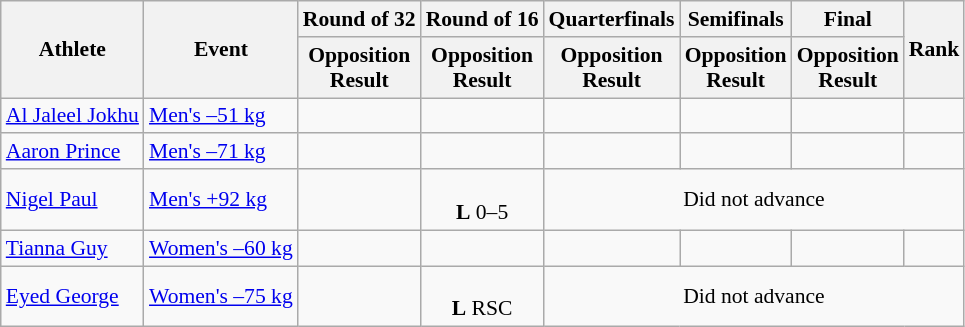<table class=wikitable style=font-size:90%;text-align:center>
<tr>
<th rowspan=2>Athlete</th>
<th rowspan=2>Event</th>
<th>Round of 32</th>
<th>Round of 16</th>
<th>Quarterfinals</th>
<th>Semifinals</th>
<th>Final</th>
<th rowspan="2">Rank</th>
</tr>
<tr>
<th>Opposition<br>Result</th>
<th>Opposition<br>Result</th>
<th>Opposition<br>Result</th>
<th>Opposition<br>Result</th>
<th>Opposition<br>Result</th>
</tr>
<tr align=center>
<td align=left><a href='#'>Al Jaleel Jokhu</a></td>
<td align=left><a href='#'>Men's –51 kg</a></td>
<td></td>
<td></td>
<td></td>
<td></td>
<td></td>
<td></td>
</tr>
<tr>
<td align=left><a href='#'>Aaron Prince</a></td>
<td align=left><a href='#'>Men's –71 kg</a></td>
<td></td>
<td></td>
<td></td>
<td></td>
<td></td>
<td></td>
</tr>
<tr>
<td align=left><a href='#'>Nigel Paul</a></td>
<td align=left><a href='#'>Men's +92 kg</a></td>
<td></td>
<td><br><strong>L</strong> 0–5</td>
<td colspan=4>Did not advance</td>
</tr>
<tr>
<td align=left><a href='#'>Tianna Guy</a></td>
<td align=left><a href='#'>Women's –60 kg</a></td>
<td></td>
<td></td>
<td></td>
<td></td>
<td></td>
<td></td>
</tr>
<tr>
<td align=left><a href='#'>Eyed George</a></td>
<td align=left><a href='#'>Women's –75 kg</a></td>
<td></td>
<td><br><strong>L</strong> RSC</td>
<td colspan=4>Did not advance</td>
</tr>
</table>
